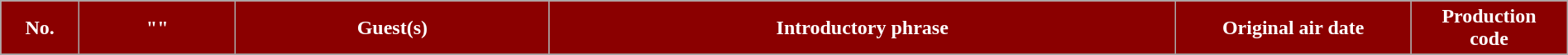<table class="wikitable plainrowheaders" style="width:100%; margin:auto;">
<tr>
<th style="background-color: #8B0000; color:#ffffff" width=5%><abbr>No.</abbr></th>
<th style="background-color: #8B0000; color:#ffffff" width=10%>"<a href='#'></a>"</th>
<th style="background-color: #8B0000; color:#ffffff" width=20%>Guest(s)</th>
<th style="background-color: #8B0000; color:#ffffff" width=40%>Introductory phrase</th>
<th style="background-color: #8B0000; color:#ffffff" width=15%>Original air date</th>
<th style="background-color: #8B0000; color:#ffffff" width=10%>Production <br> code</th>
</tr>
<tr>
</tr>
</table>
